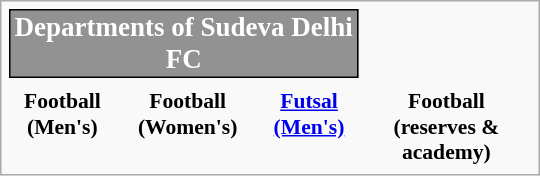<table class="infobox" style="font-size:90%; width:25em; text-align:center">
<tr>
<th colspan=3 style="font-size:125%; background-color:#929292; color:#ffffff; border:1px solid #000000;" align=center>Departments of Sudeva Delhi FC</th>
</tr>
<tr>
<th></th>
<th></th>
<th></th>
<th></th>
</tr>
<tr>
<th>Football <br> (Men's)</th>
<th>Football <br> (Women's)</th>
<th><a href='#'>Futsal <br> (Men's)</a></th>
<th Sudeva Delhi Reserves and Academy>Football <br> (reserves & academy)</th>
</tr>
</table>
